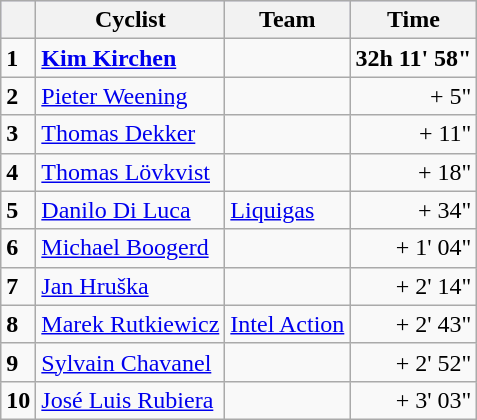<table class="wikitable">
<tr style="background:#ccccff;">
<th></th>
<th>Cyclist</th>
<th>Team</th>
<th>Time</th>
</tr>
<tr>
<td><strong>1</strong></td>
<td><strong><a href='#'>Kim Kirchen</a></strong></td>
<td><strong></strong></td>
<td align="right"><strong>32h 11' 58"</strong></td>
</tr>
<tr>
<td><strong>2</strong></td>
<td><a href='#'>Pieter Weening</a></td>
<td></td>
<td align="right">+ 5"</td>
</tr>
<tr>
<td><strong>3</strong></td>
<td><a href='#'>Thomas Dekker</a></td>
<td></td>
<td align="right">+ 11"</td>
</tr>
<tr>
<td><strong>4</strong></td>
<td><a href='#'>Thomas Lövkvist</a></td>
<td></td>
<td align="right">+ 18"</td>
</tr>
<tr>
<td><strong>5</strong></td>
<td><a href='#'>Danilo Di Luca</a></td>
<td><a href='#'>Liquigas</a></td>
<td align="right">+ 34"</td>
</tr>
<tr>
<td><strong>6</strong></td>
<td><a href='#'>Michael Boogerd</a></td>
<td></td>
<td align="right">+ 1' 04"</td>
</tr>
<tr>
<td><strong>7</strong></td>
<td><a href='#'>Jan Hruška</a></td>
<td></td>
<td align="right">+ 2' 14"</td>
</tr>
<tr>
<td><strong>8</strong></td>
<td><a href='#'>Marek Rutkiewicz</a></td>
<td><a href='#'>Intel Action</a></td>
<td align="right">+ 2' 43"</td>
</tr>
<tr>
<td><strong>9</strong></td>
<td><a href='#'>Sylvain Chavanel</a></td>
<td></td>
<td align="right">+ 2' 52"</td>
</tr>
<tr>
<td><strong>10</strong></td>
<td><a href='#'>José Luis Rubiera</a></td>
<td></td>
<td align="right">+ 3' 03"</td>
</tr>
</table>
